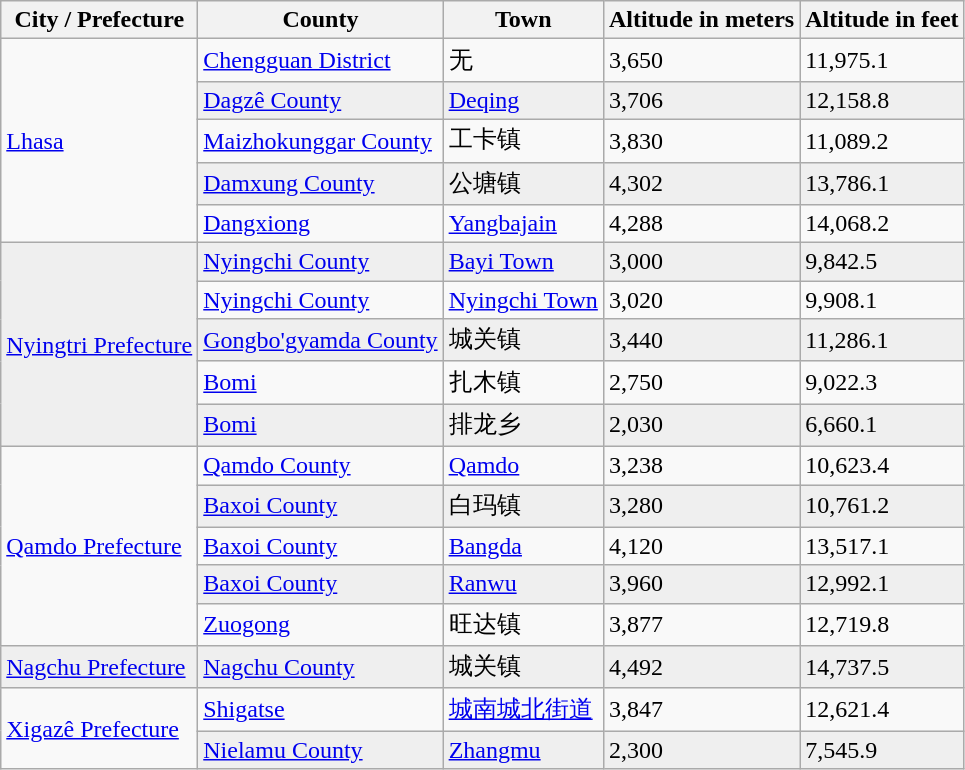<table class="wikitable sortable">
<tr>
<th>City / Prefecture</th>
<th>County</th>
<th>Town</th>
<th>Altitude in meters</th>
<th>Altitude in feet</th>
</tr>
<tr>
<td rowspan=5><a href='#'>Lhasa</a></td>
<td><a href='#'>Chengguan District</a></td>
<td>无</td>
<td>3,650</td>
<td>11,975.1</td>
</tr>
<tr ---- style="background:#efefef">
<td><a href='#'>Dagzê County</a></td>
<td><a href='#'>Deqing</a></td>
<td>3,706</td>
<td>12,158.8</td>
</tr>
<tr>
<td><a href='#'>Maizhokunggar County</a></td>
<td>工卡镇</td>
<td>3,830</td>
<td>11,089.2</td>
</tr>
<tr ---- style="background:#efefef">
<td><a href='#'>Damxung County</a></td>
<td>公塘镇</td>
<td>4,302</td>
<td>13,786.1</td>
</tr>
<tr>
<td><a href='#'>Dangxiong</a></td>
<td><a href='#'>Yangbajain</a></td>
<td>4,288</td>
<td>14,068.2</td>
</tr>
<tr ---- style="background:#efefef">
<td rowspan=5><a href='#'>Nyingtri Prefecture</a></td>
<td><a href='#'>Nyingchi County</a></td>
<td><a href='#'>Bayi Town</a></td>
<td>3,000</td>
<td>9,842.5</td>
</tr>
<tr>
<td><a href='#'>Nyingchi County</a></td>
<td><a href='#'>Nyingchi Town</a></td>
<td>3,020</td>
<td>9,908.1</td>
</tr>
<tr ---- style="background:#efefef">
<td><a href='#'>Gongbo'gyamda County</a></td>
<td>城关镇</td>
<td>3,440</td>
<td>11,286.1</td>
</tr>
<tr>
<td><a href='#'>Bomi</a></td>
<td>扎木镇</td>
<td>2,750</td>
<td>9,022.3</td>
</tr>
<tr ---- style="background:#efefef">
<td><a href='#'>Bomi</a></td>
<td>排龙乡</td>
<td>2,030</td>
<td>6,660.1</td>
</tr>
<tr>
<td rowspan=5><a href='#'>Qamdo Prefecture</a></td>
<td><a href='#'>Qamdo County</a></td>
<td><a href='#'>Qamdo</a></td>
<td>3,238</td>
<td>10,623.4</td>
</tr>
<tr ---- style="background:#efefef">
<td><a href='#'>Baxoi County</a></td>
<td>白玛镇</td>
<td>3,280</td>
<td>10,761.2</td>
</tr>
<tr>
<td><a href='#'>Baxoi County</a></td>
<td><a href='#'>Bangda</a></td>
<td>4,120</td>
<td>13,517.1</td>
</tr>
<tr ---- style="background:#efefef">
<td><a href='#'>Baxoi County</a></td>
<td><a href='#'>Ranwu</a></td>
<td>3,960</td>
<td>12,992.1</td>
</tr>
<tr>
<td><a href='#'>Zuogong</a></td>
<td>旺达镇</td>
<td>3,877</td>
<td>12,719.8</td>
</tr>
<tr ---- style="background:#efefef">
<td><a href='#'>Nagchu Prefecture</a></td>
<td><a href='#'>Nagchu County</a></td>
<td>城关镇</td>
<td>4,492</td>
<td>14,737.5</td>
</tr>
<tr>
<td rowspan=5><a href='#'>Xigazê Prefecture</a></td>
<td><a href='#'>Shigatse</a></td>
<td><a href='#'>城南城北街道</a></td>
<td>3,847</td>
<td>12,621.4</td>
</tr>
<tr ---- style="background:#efefef">
<td><a href='#'>Nielamu County</a></td>
<td><a href='#'>Zhangmu</a></td>
<td>2,300</td>
<td>7,545.9</td>
</tr>
</table>
